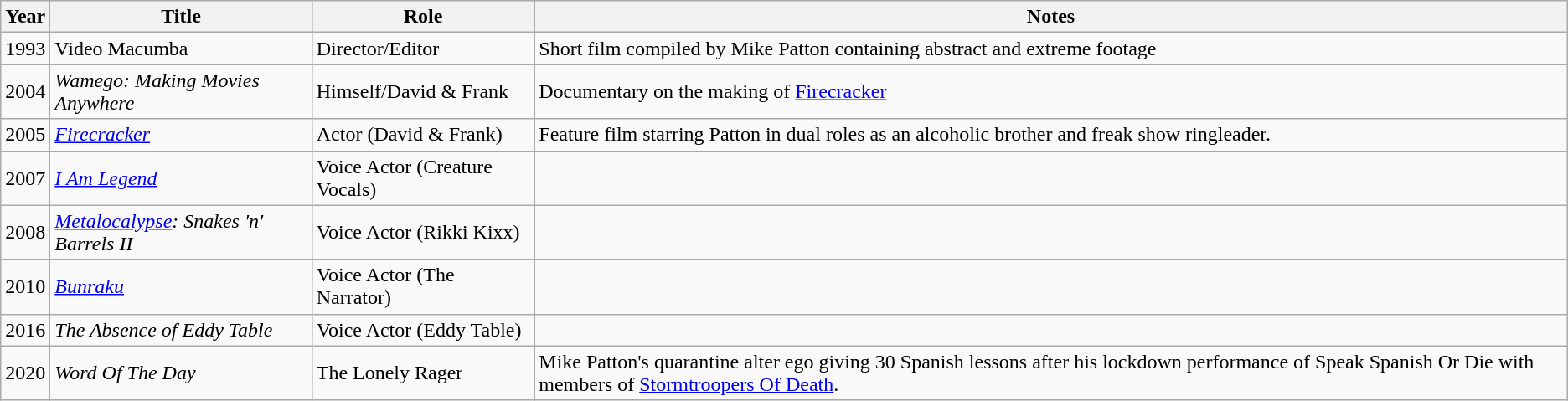<table class="wikitable">
<tr>
<th>Year</th>
<th>Title</th>
<th>Role</th>
<th>Notes</th>
</tr>
<tr>
<td>1993</td>
<td>Video Macumba</td>
<td>Director/Editor</td>
<td>Short film compiled by Mike Patton containing abstract and extreme footage</td>
</tr>
<tr>
<td>2004</td>
<td><em>Wamego: Making Movies Anywhere</em></td>
<td>Himself/David & Frank</td>
<td>Documentary on the making of <a href='#'>Firecracker</a></td>
</tr>
<tr>
<td>2005</td>
<td><em><a href='#'>Firecracker</a></em></td>
<td>Actor (David & Frank)</td>
<td>Feature film starring Patton in dual roles as an alcoholic brother and freak show ringleader.</td>
</tr>
<tr>
<td>2007</td>
<td><em><a href='#'>I Am Legend</a></em></td>
<td>Voice Actor (Creature Vocals)</td>
<td></td>
</tr>
<tr>
<td>2008</td>
<td><em><a href='#'>Metalocalypse</a>: Snakes 'n' Barrels II</em></td>
<td>Voice Actor (Rikki Kixx)</td>
<td></td>
</tr>
<tr>
<td>2010</td>
<td><em><a href='#'>Bunraku</a></em></td>
<td>Voice Actor (The Narrator)</td>
<td></td>
</tr>
<tr>
<td>2016</td>
<td><em>The Absence of Eddy Table</em></td>
<td>Voice Actor (Eddy Table)</td>
<td></td>
</tr>
<tr>
<td>2020</td>
<td><em>Word Of The Day</em></td>
<td>The Lonely Rager</td>
<td>Mike Patton's quarantine alter ego giving 30 Spanish lessons after his lockdown performance of Speak Spanish Or Die with members of <a href='#'>Stormtroopers Of Death</a>.</td>
</tr>
</table>
